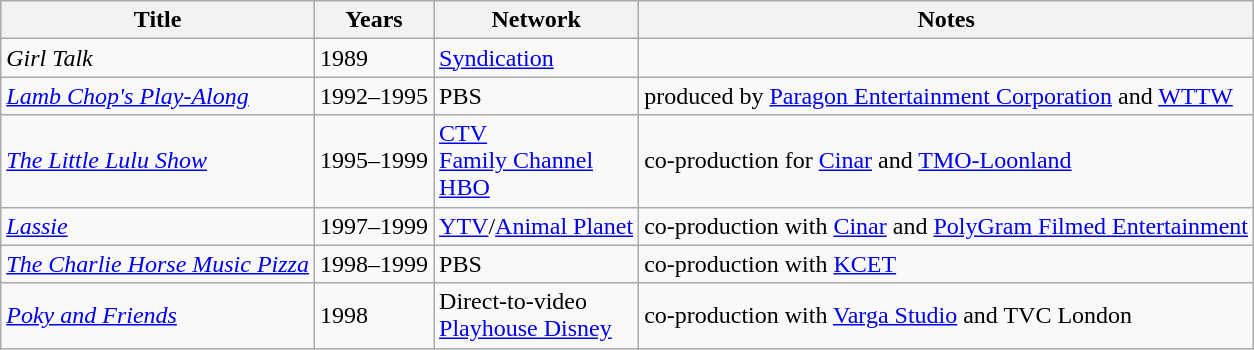<table class="wikitable sortable">
<tr>
<th>Title</th>
<th>Years</th>
<th>Network</th>
<th>Notes</th>
</tr>
<tr>
<td><em>Girl Talk</em></td>
<td>1989</td>
<td><a href='#'>Syndication</a></td>
<td></td>
</tr>
<tr>
<td><em><a href='#'>Lamb Chop's Play-Along</a></em></td>
<td>1992–1995</td>
<td>PBS</td>
<td>produced by <a href='#'>Paragon Entertainment Corporation</a> and <a href='#'>WTTW</a></td>
</tr>
<tr>
<td><em><a href='#'>The Little Lulu Show</a></em></td>
<td>1995–1999</td>
<td><a href='#'>CTV</a><br><a href='#'>Family Channel</a><br><a href='#'>HBO</a></td>
<td>co-production for <a href='#'>Cinar</a> and <a href='#'>TMO-Loonland</a></td>
</tr>
<tr>
<td><em><a href='#'>Lassie</a></em></td>
<td>1997–1999</td>
<td><a href='#'>YTV</a>/<a href='#'>Animal Planet</a></td>
<td>co-production with <a href='#'>Cinar</a> and <a href='#'>PolyGram Filmed Entertainment</a></td>
</tr>
<tr>
<td><em><a href='#'>The Charlie Horse Music Pizza</a></em></td>
<td>1998–1999</td>
<td>PBS</td>
<td>co-production with <a href='#'>KCET</a></td>
</tr>
<tr>
<td><em><a href='#'>Poky and Friends</a></em></td>
<td>1998</td>
<td>Direct-to-video<br><a href='#'>Playhouse Disney</a></td>
<td>co-production with <a href='#'>Varga Studio</a> and TVC London</td>
</tr>
</table>
